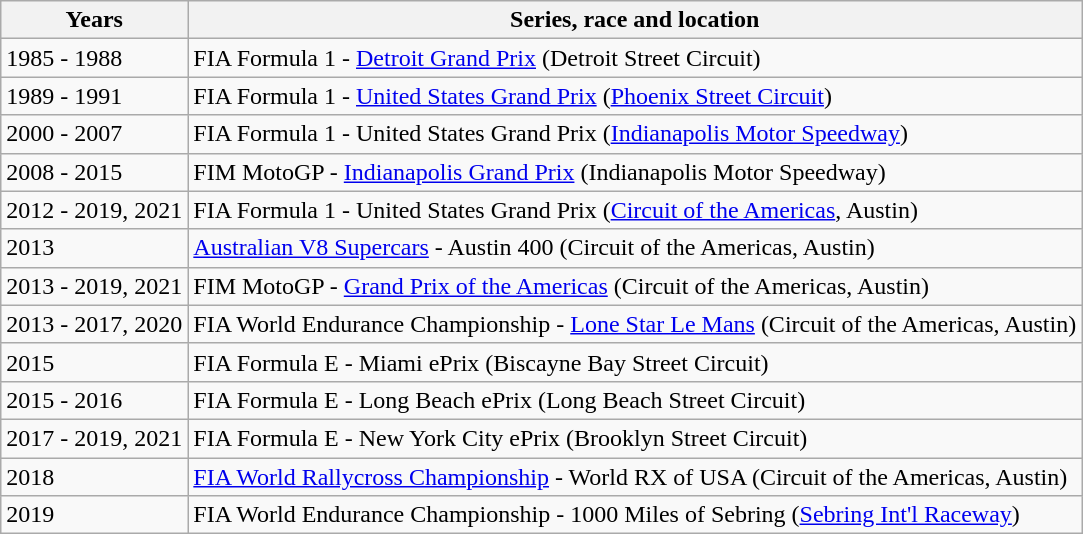<table class="wikitable">
<tr>
<th>Years</th>
<th>Series, race and location</th>
</tr>
<tr>
<td>1985 - 1988</td>
<td>FIA Formula 1 - <a href='#'>Detroit Grand Prix</a> (Detroit Street Circuit)</td>
</tr>
<tr>
<td>1989 - 1991</td>
<td>FIA Formula 1 - <a href='#'>United States Grand Prix</a> (<a href='#'>Phoenix Street Circuit</a>)</td>
</tr>
<tr>
<td>2000 - 2007</td>
<td>FIA Formula 1 - United States Grand Prix (<a href='#'>Indianapolis Motor Speedway</a>)</td>
</tr>
<tr>
<td>2008 - 2015</td>
<td>FIM MotoGP - <a href='#'>Indianapolis Grand Prix</a> (Indianapolis Motor Speedway)</td>
</tr>
<tr>
<td>2012 - 2019, 2021</td>
<td>FIA Formula 1 - United States Grand Prix (<a href='#'>Circuit of the Americas</a>, Austin)</td>
</tr>
<tr>
<td>2013</td>
<td><a href='#'>Australian V8 Supercars</a> - Austin 400 (Circuit of the Americas, Austin)</td>
</tr>
<tr>
<td>2013 - 2019, 2021</td>
<td>FIM MotoGP - <a href='#'>Grand Prix of the Americas</a> (Circuit of the Americas, Austin)</td>
</tr>
<tr>
<td>2013 - 2017, 2020</td>
<td>FIA World Endurance Championship - <a href='#'>Lone Star Le Mans</a> (Circuit of the Americas, Austin)</td>
</tr>
<tr>
<td>2015</td>
<td>FIA Formula E - Miami ePrix (Biscayne Bay Street Circuit)</td>
</tr>
<tr>
<td>2015 - 2016</td>
<td>FIA Formula E - Long Beach ePrix (Long Beach Street Circuit)</td>
</tr>
<tr>
<td>2017 - 2019, 2021</td>
<td>FIA Formula E - New York City ePrix (Brooklyn Street Circuit)</td>
</tr>
<tr>
<td>2018</td>
<td><a href='#'>FIA World Rallycross Championship</a> - World RX of USA (Circuit of the Americas, Austin)</td>
</tr>
<tr>
<td>2019</td>
<td>FIA World Endurance Championship - 1000 Miles of Sebring (<a href='#'>Sebring Int'l Raceway</a>)</td>
</tr>
</table>
